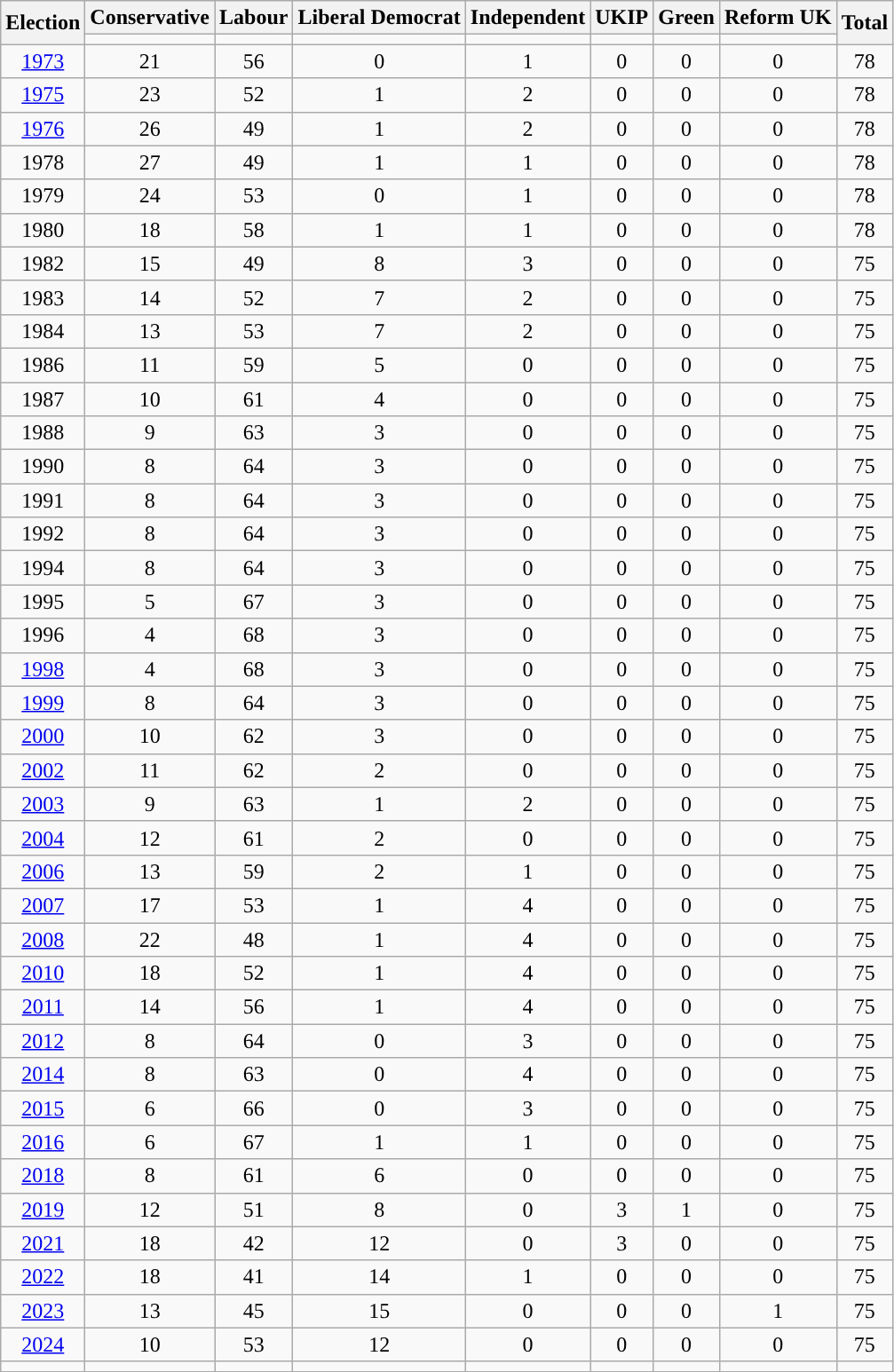<table class="wikitable" style="text-align: center">
<tr>
<th rowspan="2">Election</th>
<th>Conservative</th>
<th>Labour</th>
<th>Liberal Democrat</th>
<th>Independent</th>
<th>UKIP</th>
<th>Green</th>
<th>Reform UK</th>
<th rowspan="2">Total</th>
</tr>
<tr>
<td style="background-color: "></td>
<td style="background-color: "></td>
<td style="background-color: "></td>
<td style="background-color: "></td>
<td style="background-color: "></td>
<td style="background-color: "></td>
<td style="background-color: "></td>
</tr>
<tr>
<td><a href='#'>1973</a></td>
<td>21</td>
<td>56</td>
<td>0</td>
<td>1</td>
<td>0</td>
<td>0</td>
<td>0</td>
<td>78</td>
</tr>
<tr>
<td><a href='#'>1975</a></td>
<td>23</td>
<td>52</td>
<td>1</td>
<td>2</td>
<td>0</td>
<td>0</td>
<td>0</td>
<td>78</td>
</tr>
<tr>
<td><a href='#'>1976</a></td>
<td>26</td>
<td>49</td>
<td>1</td>
<td>2</td>
<td>0</td>
<td>0</td>
<td>0</td>
<td>78</td>
</tr>
<tr>
<td>1978</td>
<td>27</td>
<td>49</td>
<td>1</td>
<td>1</td>
<td>0</td>
<td>0</td>
<td>0</td>
<td>78</td>
</tr>
<tr>
<td>1979</td>
<td>24</td>
<td>53</td>
<td>0</td>
<td>1</td>
<td>0</td>
<td>0</td>
<td>0</td>
<td>78</td>
</tr>
<tr>
<td>1980</td>
<td>18</td>
<td>58</td>
<td>1</td>
<td>1</td>
<td>0</td>
<td>0</td>
<td>0</td>
<td>78</td>
</tr>
<tr>
<td>1982</td>
<td>15</td>
<td>49</td>
<td>8</td>
<td>3</td>
<td>0</td>
<td>0</td>
<td>0</td>
<td>75</td>
</tr>
<tr>
<td>1983</td>
<td>14</td>
<td>52</td>
<td>7</td>
<td>2</td>
<td>0</td>
<td>0</td>
<td>0</td>
<td>75</td>
</tr>
<tr>
<td>1984</td>
<td>13</td>
<td>53</td>
<td>7</td>
<td>2</td>
<td>0</td>
<td>0</td>
<td>0</td>
<td>75</td>
</tr>
<tr>
<td>1986</td>
<td>11</td>
<td>59</td>
<td>5</td>
<td>0</td>
<td>0</td>
<td>0</td>
<td>0</td>
<td>75</td>
</tr>
<tr>
<td>1987</td>
<td>10</td>
<td>61</td>
<td>4</td>
<td>0</td>
<td>0</td>
<td>0</td>
<td>0</td>
<td>75</td>
</tr>
<tr>
<td>1988</td>
<td>9</td>
<td>63</td>
<td>3</td>
<td>0</td>
<td>0</td>
<td>0</td>
<td>0</td>
<td>75</td>
</tr>
<tr>
<td>1990</td>
<td>8</td>
<td>64</td>
<td>3</td>
<td>0</td>
<td>0</td>
<td>0</td>
<td>0</td>
<td>75</td>
</tr>
<tr>
<td>1991</td>
<td>8</td>
<td>64</td>
<td>3</td>
<td>0</td>
<td>0</td>
<td>0</td>
<td>0</td>
<td>75</td>
</tr>
<tr>
<td>1992</td>
<td>8</td>
<td>64</td>
<td>3</td>
<td>0</td>
<td>0</td>
<td>0</td>
<td>0</td>
<td>75</td>
</tr>
<tr>
<td>1994</td>
<td>8</td>
<td>64</td>
<td>3</td>
<td>0</td>
<td>0</td>
<td>0</td>
<td>0</td>
<td>75</td>
</tr>
<tr>
<td>1995</td>
<td>5</td>
<td>67</td>
<td>3</td>
<td>0</td>
<td>0</td>
<td>0</td>
<td>0</td>
<td>75</td>
</tr>
<tr>
<td>1996</td>
<td>4</td>
<td>68</td>
<td>3</td>
<td>0</td>
<td>0</td>
<td>0</td>
<td>0</td>
<td>75</td>
</tr>
<tr>
<td><a href='#'>1998</a></td>
<td>4</td>
<td>68</td>
<td>3</td>
<td>0</td>
<td>0</td>
<td>0</td>
<td>0</td>
<td>75</td>
</tr>
<tr>
<td><a href='#'>1999</a></td>
<td>8</td>
<td>64</td>
<td>3</td>
<td>0</td>
<td>0</td>
<td>0</td>
<td>0</td>
<td>75</td>
</tr>
<tr>
<td><a href='#'>2000</a></td>
<td>10</td>
<td>62</td>
<td>3</td>
<td>0</td>
<td>0</td>
<td>0</td>
<td>0</td>
<td>75</td>
</tr>
<tr>
<td><a href='#'>2002</a></td>
<td>11</td>
<td>62</td>
<td>2</td>
<td>0</td>
<td>0</td>
<td>0</td>
<td>0</td>
<td>75</td>
</tr>
<tr>
<td><a href='#'>2003</a></td>
<td>9</td>
<td>63</td>
<td>1</td>
<td>2</td>
<td>0</td>
<td>0</td>
<td>0</td>
<td>75</td>
</tr>
<tr>
<td><a href='#'>2004</a></td>
<td>12</td>
<td>61</td>
<td>2</td>
<td>0</td>
<td>0</td>
<td>0</td>
<td>0</td>
<td>75</td>
</tr>
<tr>
<td><a href='#'>2006</a></td>
<td>13</td>
<td>59</td>
<td>2</td>
<td>1</td>
<td>0</td>
<td>0</td>
<td>0</td>
<td>75</td>
</tr>
<tr>
<td><a href='#'>2007</a></td>
<td>17</td>
<td>53</td>
<td>1</td>
<td>4</td>
<td>0</td>
<td>0</td>
<td>0</td>
<td>75</td>
</tr>
<tr>
<td><a href='#'>2008</a></td>
<td>22</td>
<td>48</td>
<td>1</td>
<td>4</td>
<td>0</td>
<td>0</td>
<td>0</td>
<td>75</td>
</tr>
<tr>
<td><a href='#'>2010</a></td>
<td>18</td>
<td>52</td>
<td>1</td>
<td>4</td>
<td>0</td>
<td>0</td>
<td>0</td>
<td>75</td>
</tr>
<tr>
<td><a href='#'>2011</a></td>
<td>14</td>
<td>56</td>
<td>1</td>
<td>4</td>
<td>0</td>
<td>0</td>
<td>0</td>
<td>75</td>
</tr>
<tr>
<td><a href='#'>2012</a></td>
<td>8</td>
<td>64</td>
<td>0</td>
<td>3</td>
<td>0</td>
<td>0</td>
<td>0</td>
<td>75</td>
</tr>
<tr>
<td><a href='#'>2014</a></td>
<td>8</td>
<td>63</td>
<td>0</td>
<td>4</td>
<td>0</td>
<td>0</td>
<td>0</td>
<td>75</td>
</tr>
<tr>
<td><a href='#'>2015</a></td>
<td>6</td>
<td>66</td>
<td>0</td>
<td>3</td>
<td>0</td>
<td>0</td>
<td>0</td>
<td>75</td>
</tr>
<tr>
<td><a href='#'>2016</a></td>
<td>6</td>
<td>67</td>
<td>1</td>
<td>1</td>
<td>0</td>
<td>0</td>
<td>0</td>
<td>75</td>
</tr>
<tr>
<td><a href='#'>2018</a></td>
<td>8</td>
<td>61</td>
<td>6</td>
<td>0</td>
<td>0</td>
<td>0</td>
<td>0</td>
<td>75</td>
</tr>
<tr>
<td><a href='#'>2019</a></td>
<td>12</td>
<td>51</td>
<td>8</td>
<td>0</td>
<td>3</td>
<td>1</td>
<td>0</td>
<td>75</td>
</tr>
<tr>
<td><a href='#'>2021</a></td>
<td>18</td>
<td>42</td>
<td>12</td>
<td>0</td>
<td>3</td>
<td>0</td>
<td>0</td>
<td>75</td>
</tr>
<tr>
<td><a href='#'>2022</a></td>
<td>18</td>
<td>41</td>
<td>14</td>
<td>1</td>
<td>0</td>
<td>0</td>
<td>0</td>
<td>75</td>
</tr>
<tr>
<td><a href='#'>2023</a></td>
<td>13</td>
<td>45</td>
<td>15</td>
<td>0</td>
<td>0</td>
<td>0</td>
<td>1</td>
<td>75</td>
</tr>
<tr>
<td><a href='#'>2024</a></td>
<td>10</td>
<td>53</td>
<td>12</td>
<td>0</td>
<td>0</td>
<td>0</td>
<td>0</td>
<td>75</td>
</tr>
<tr>
<td></td>
<td style="background-color: "></td>
<td style="background-color: "></td>
<td style="background-color: "></td>
<td style="background-color: "></td>
<td style="background-color: "></td>
<td style="background-color: "></td>
<td style="background-color: "></td>
<td></td>
</tr>
</table>
